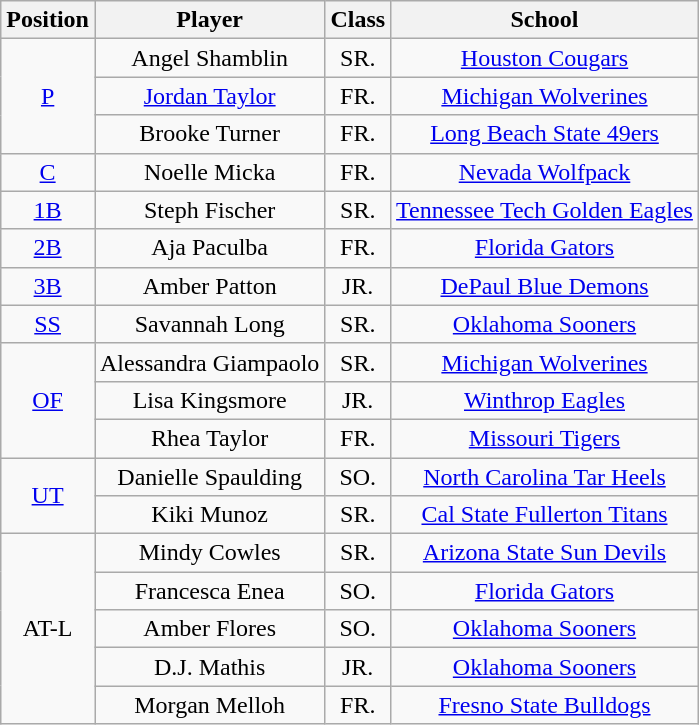<table class="wikitable">
<tr>
<th>Position</th>
<th>Player</th>
<th>Class</th>
<th>School</th>
</tr>
<tr align=center>
<td rowspan=3><a href='#'>P</a></td>
<td>Angel Shamblin</td>
<td>SR.</td>
<td><a href='#'>Houston Cougars</a></td>
</tr>
<tr align=center>
<td><a href='#'>Jordan Taylor</a></td>
<td>FR.</td>
<td><a href='#'>Michigan Wolverines</a></td>
</tr>
<tr align=center>
<td>Brooke Turner</td>
<td>FR.</td>
<td><a href='#'>Long Beach State 49ers</a></td>
</tr>
<tr align=center>
<td rowspan=1><a href='#'>C</a></td>
<td>Noelle Micka</td>
<td>FR.</td>
<td><a href='#'>Nevada Wolfpack</a></td>
</tr>
<tr align=center>
<td rowspan=1><a href='#'>1B</a></td>
<td>Steph Fischer</td>
<td>SR.</td>
<td><a href='#'>Tennessee Tech Golden Eagles</a></td>
</tr>
<tr align=center>
<td rowspan=1><a href='#'>2B</a></td>
<td>Aja Paculba</td>
<td>FR.</td>
<td><a href='#'>Florida Gators</a></td>
</tr>
<tr align=center>
<td rowspan=1><a href='#'>3B</a></td>
<td>Amber Patton</td>
<td>JR.</td>
<td><a href='#'>DePaul Blue Demons</a></td>
</tr>
<tr align=center>
<td rowspan=1><a href='#'>SS</a></td>
<td>Savannah Long</td>
<td>SR.</td>
<td><a href='#'>Oklahoma Sooners</a></td>
</tr>
<tr align=center>
<td rowspan=3><a href='#'>OF</a></td>
<td>Alessandra Giampaolo</td>
<td>SR.</td>
<td><a href='#'>Michigan Wolverines</a></td>
</tr>
<tr align=center>
<td>Lisa Kingsmore</td>
<td>JR.</td>
<td><a href='#'>Winthrop Eagles</a></td>
</tr>
<tr align=center>
<td>Rhea Taylor</td>
<td>FR.</td>
<td><a href='#'>Missouri Tigers</a></td>
</tr>
<tr align=center>
<td rowspan=2><a href='#'>UT</a></td>
<td>Danielle Spaulding</td>
<td>SO.</td>
<td><a href='#'>North Carolina Tar Heels</a></td>
</tr>
<tr align=center>
<td>Kiki Munoz</td>
<td>SR.</td>
<td><a href='#'>Cal State Fullerton Titans</a></td>
</tr>
<tr align=center>
<td rowspan=5>AT-L</td>
<td>Mindy Cowles</td>
<td>SR.</td>
<td><a href='#'>Arizona State Sun Devils</a></td>
</tr>
<tr align=center>
<td>Francesca Enea</td>
<td>SO.</td>
<td><a href='#'>Florida Gators</a></td>
</tr>
<tr align=center>
<td>Amber Flores</td>
<td>SO.</td>
<td><a href='#'>Oklahoma Sooners</a></td>
</tr>
<tr align=center>
<td>D.J. Mathis</td>
<td>JR.</td>
<td><a href='#'>Oklahoma Sooners</a></td>
</tr>
<tr align=center>
<td>Morgan Melloh</td>
<td>FR.</td>
<td><a href='#'>Fresno State Bulldogs</a></td>
</tr>
</table>
